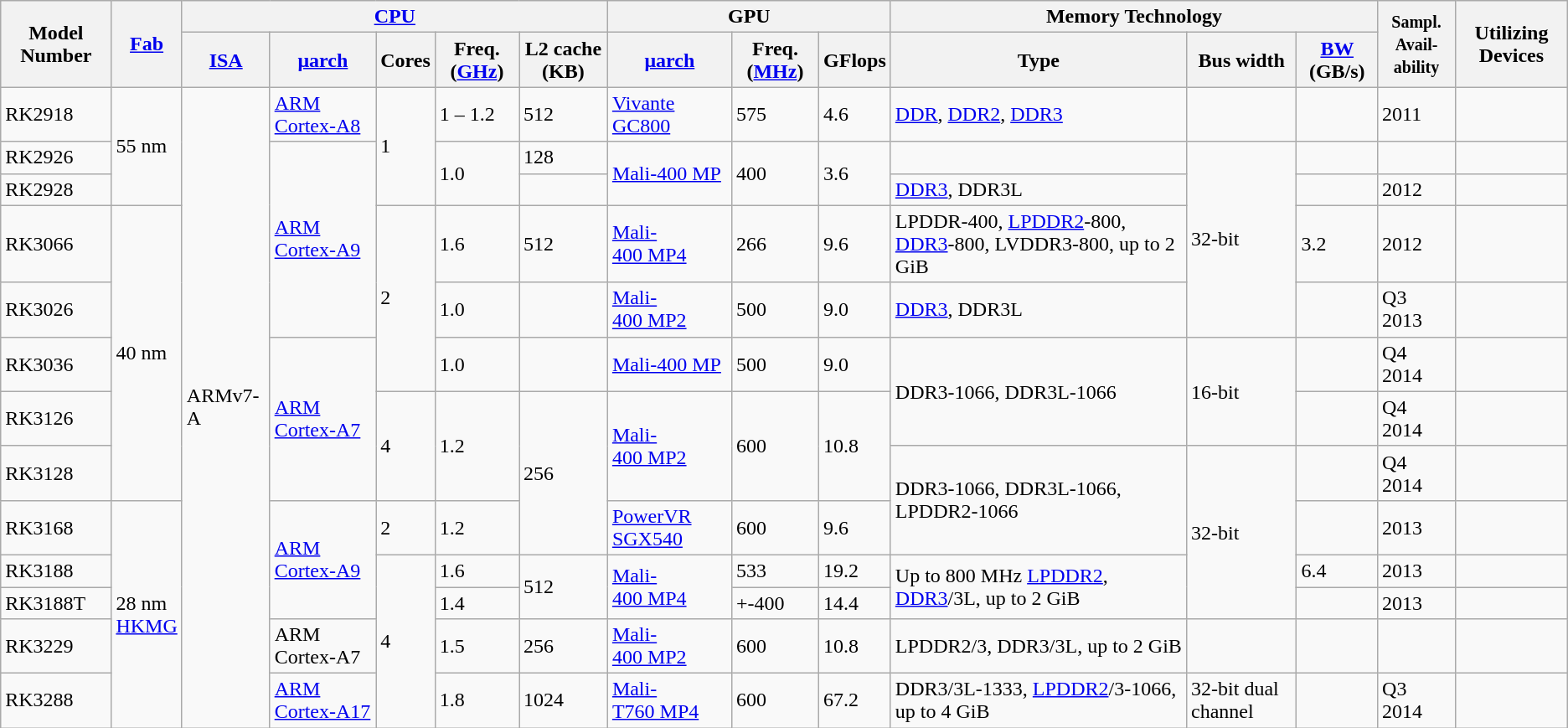<table class="wikitable">
<tr>
<th rowspan="2">Model Number</th>
<th rowspan="2"><a href='#'>Fab</a></th>
<th colspan="5"><a href='#'>CPU</a></th>
<th colspan="3">GPU</th>
<th colspan="3">Memory Technology</th>
<th rowspan="2"><small>Sampl. Avail-<br>ability</small></th>
<th rowspan="2">Utilizing Devices</th>
</tr>
<tr>
<th><a href='#'>ISA</a></th>
<th><a href='#'>μarch</a></th>
<th>Cores</th>
<th>Freq. (<a href='#'>GHz</a>)</th>
<th>L2 cache (KB)</th>
<th><a href='#'>μarch</a></th>
<th>Freq. (<a href='#'>MHz</a>)</th>
<th>GFlops</th>
<th>Type</th>
<th>Bus width</th>
<th><a href='#'>BW</a> (GB/s)</th>
</tr>
<tr>
<td>RK2918</td>
<td rowspan="3">55 nm</td>
<td rowspan="13">ARMv7-A</td>
<td><a href='#'>ARM Cortex-A8</a></td>
<td rowspan="3">1</td>
<td>1 – 1.2</td>
<td>512</td>
<td><a href='#'>Vivante GC800</a></td>
<td>575</td>
<td>4.6</td>
<td><a href='#'>DDR</a>, <a href='#'>DDR2</a>, <a href='#'>DDR3</a></td>
<td></td>
<td></td>
<td>2011</td>
<td></td>
</tr>
<tr>
<td>RK2926</td>
<td rowspan="4"><a href='#'>ARM Cortex-A9</a></td>
<td rowspan="2">1.0</td>
<td>128</td>
<td rowspan="2"><a href='#'>Mali-400 MP</a></td>
<td rowspan="2">400</td>
<td rowspan="2">3.6</td>
<td></td>
<td rowspan="4">32-bit</td>
<td></td>
<td></td>
<td></td>
</tr>
<tr>
<td>RK2928</td>
<td></td>
<td rowspan="1"><a href='#'>DDR3</a>, DDR3L</td>
<td></td>
<td>2012</td>
<td></td>
</tr>
<tr>
<td>RK3066</td>
<td rowspan="5">40 nm</td>
<td rowspan="3">2</td>
<td>1.6</td>
<td>512</td>
<td><a href='#'>Mali-400 MP4</a></td>
<td>266</td>
<td>9.6</td>
<td>LPDDR-400, <a href='#'>LPDDR2</a>-800, <a href='#'>DDR3</a>-800, LVDDR3-800, up to 2 GiB</td>
<td>3.2</td>
<td>2012</td>
<td></td>
</tr>
<tr>
<td>RK3026</td>
<td>1.0</td>
<td></td>
<td><a href='#'>Mali-400 MP2</a></td>
<td>500</td>
<td>9.0</td>
<td><a href='#'>DDR3</a>, DDR3L</td>
<td></td>
<td>Q3 2013</td>
<td></td>
</tr>
<tr>
<td>RK3036</td>
<td rowspan="3"><a href='#'>ARM Cortex-A7</a></td>
<td>1.0</td>
<td></td>
<td><a href='#'>Mali-400 MP</a></td>
<td>500</td>
<td>9.0</td>
<td rowspan="2">DDR3-1066, DDR3L-1066</td>
<td rowspan="2">16-bit</td>
<td></td>
<td>Q4 2014</td>
<td></td>
</tr>
<tr>
<td>RK3126</td>
<td rowspan="2">4</td>
<td rowspan="2">1.2</td>
<td rowspan="3">256</td>
<td rowspan="2"><a href='#'>Mali-400 MP2</a></td>
<td rowspan="2">600</td>
<td rowspan="2">10.8</td>
<td></td>
<td>Q4 2014</td>
<td></td>
</tr>
<tr>
<td>RK3128</td>
<td rowspan="2">DDR3-1066, DDR3L-1066, LPDDR2-1066</td>
<td rowspan="4">32-bit</td>
<td></td>
<td>Q4 2014</td>
<td></td>
</tr>
<tr>
<td>RK3168</td>
<td rowspan="5">28 nm<br><a href='#'>HKMG</a></td>
<td rowspan="3"><a href='#'>ARM Cortex-A9</a></td>
<td>2</td>
<td>1.2</td>
<td><a href='#'>PowerVR SGX540</a></td>
<td>600</td>
<td>9.6</td>
<td></td>
<td>2013</td>
<td></td>
</tr>
<tr>
<td>RK3188</td>
<td rowspan="4">4</td>
<td>1.6</td>
<td rowspan="2">512</td>
<td rowspan="2"><a href='#'>Mali-400 MP4</a></td>
<td>533</td>
<td>19.2</td>
<td rowspan="2">Up to 800 MHz <a href='#'>LPDDR2</a>, <a href='#'>DDR3</a>/3L, up to 2 GiB</td>
<td>6.4</td>
<td>2013</td>
<td></td>
</tr>
<tr>
<td>RK3188T</td>
<td>1.4</td>
<td>+-400</td>
<td>14.4</td>
<td></td>
<td>2013</td>
<td></td>
</tr>
<tr>
<td>RK3229</td>
<td>ARM Cortex-A7</td>
<td>1.5</td>
<td>256</td>
<td><a href='#'>Mali-400 MP2</a></td>
<td>600</td>
<td>10.8</td>
<td>LPDDR2/3, DDR3/3L, up to 2 GiB</td>
<td></td>
<td></td>
<td></td>
<td></td>
</tr>
<tr>
<td>RK3288</td>
<td><a href='#'>ARM Cortex-A17</a></td>
<td>1.8</td>
<td>1024</td>
<td><a href='#'>Mali-T760 MP4</a></td>
<td>600</td>
<td>67.2</td>
<td>DDR3/3L-1333, <a href='#'>LPDDR2</a>/3-1066, up to 4 GiB</td>
<td>32-bit dual channel</td>
<td></td>
<td>Q3 2014</td>
<td></td>
</tr>
</table>
